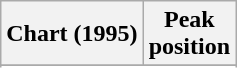<table class="wikitable sortable">
<tr>
<th>Chart (1995)</th>
<th>Peak<br>position</th>
</tr>
<tr>
</tr>
<tr>
</tr>
<tr>
</tr>
<tr>
</tr>
</table>
